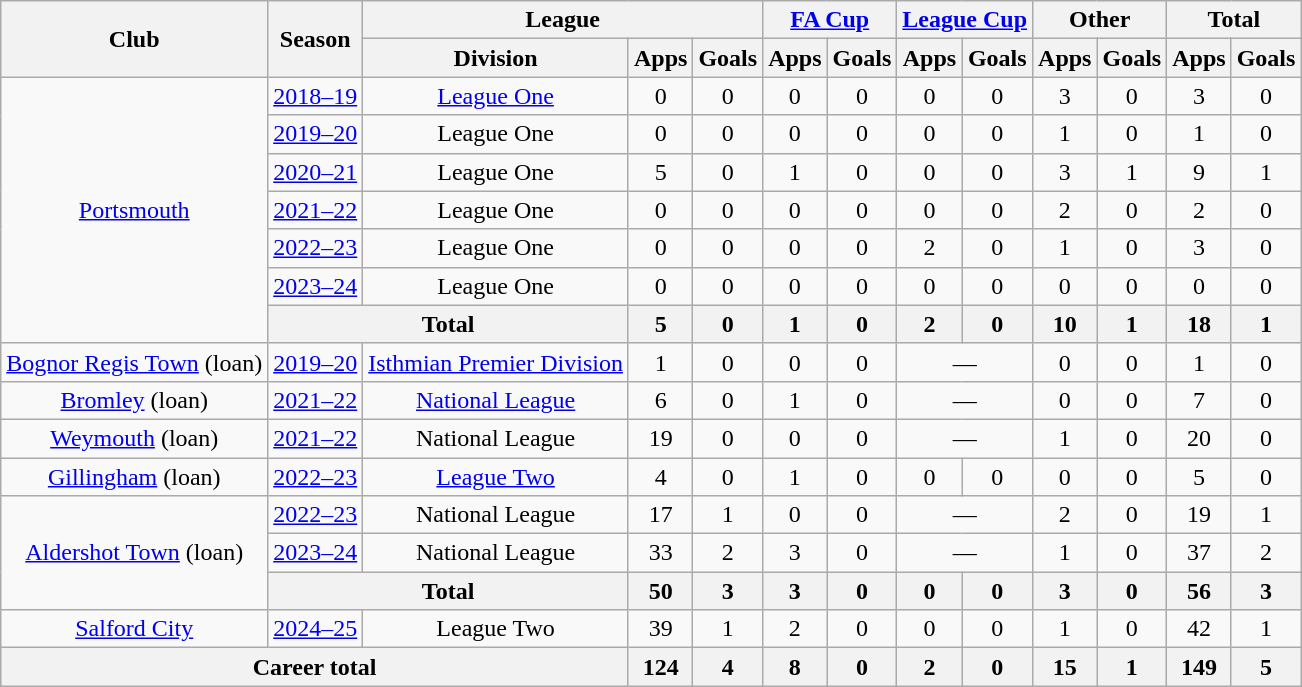<table class="wikitable" style="text-align: center;">
<tr>
<th rowspan="2">Club</th>
<th rowspan="2">Season</th>
<th colspan="3">League</th>
<th colspan="2"><a href='#'>FA Cup</a></th>
<th colspan="2"><a href='#'>League Cup</a></th>
<th colspan="2">Other</th>
<th colspan="2">Total</th>
</tr>
<tr>
<th>Division</th>
<th>Apps</th>
<th>Goals</th>
<th>Apps</th>
<th>Goals</th>
<th>Apps</th>
<th>Goals</th>
<th>Apps</th>
<th>Goals</th>
<th>Apps</th>
<th>Goals</th>
</tr>
<tr>
<td rowspan="7"><a href='#'>Portsmouth</a></td>
<td><a href='#'>2018–19</a></td>
<td><a href='#'>League One</a></td>
<td>0</td>
<td>0</td>
<td>0</td>
<td>0</td>
<td>0</td>
<td>0</td>
<td>3</td>
<td>0</td>
<td>3</td>
<td>0</td>
</tr>
<tr>
<td><a href='#'>2019–20</a></td>
<td>League One</td>
<td>0</td>
<td>0</td>
<td>0</td>
<td>0</td>
<td>0</td>
<td>0</td>
<td>1</td>
<td>0</td>
<td>1</td>
<td>0</td>
</tr>
<tr>
<td><a href='#'>2020–21</a></td>
<td>League One</td>
<td>5</td>
<td>0</td>
<td>1</td>
<td>0</td>
<td>0</td>
<td>0</td>
<td>3</td>
<td>1</td>
<td>9</td>
<td>1</td>
</tr>
<tr>
<td><a href='#'>2021–22</a></td>
<td>League One</td>
<td>0</td>
<td>0</td>
<td>0</td>
<td>0</td>
<td>0</td>
<td>0</td>
<td>2</td>
<td>0</td>
<td>2</td>
<td>0</td>
</tr>
<tr>
<td><a href='#'>2022–23</a></td>
<td>League One</td>
<td>0</td>
<td>0</td>
<td>0</td>
<td>0</td>
<td>2</td>
<td>0</td>
<td>1</td>
<td>0</td>
<td>3</td>
<td>0</td>
</tr>
<tr>
<td><a href='#'>2023–24</a></td>
<td>League One</td>
<td>0</td>
<td>0</td>
<td>0</td>
<td>0</td>
<td>0</td>
<td>0</td>
<td>0</td>
<td>0</td>
<td>0</td>
<td>0</td>
</tr>
<tr>
<th colspan="2">Total</th>
<th>5</th>
<th>0</th>
<th>1</th>
<th>0</th>
<th>2</th>
<th>0</th>
<th>10</th>
<th>1</th>
<th>18</th>
<th>1</th>
</tr>
<tr>
<td><a href='#'>Bognor Regis Town</a> (loan)</td>
<td><a href='#'>2019–20</a></td>
<td><a href='#'>Isthmian Premier Division</a></td>
<td>1</td>
<td>0</td>
<td>0</td>
<td>0</td>
<td colspan="2">—</td>
<td>0</td>
<td>0</td>
<td>1</td>
<td>0</td>
</tr>
<tr>
<td><a href='#'>Bromley</a> (loan)</td>
<td><a href='#'>2021–22</a></td>
<td><a href='#'>National League</a></td>
<td>6</td>
<td>0</td>
<td>1</td>
<td>0</td>
<td colspan="2">—</td>
<td>0</td>
<td>0</td>
<td>7</td>
<td>0</td>
</tr>
<tr>
<td><a href='#'>Weymouth</a> (loan)</td>
<td><a href='#'>2021–22</a></td>
<td>National League</td>
<td>19</td>
<td>0</td>
<td>0</td>
<td>0</td>
<td colspan="2">—</td>
<td>1</td>
<td>0</td>
<td>20</td>
<td>0</td>
</tr>
<tr>
<td><a href='#'>Gillingham</a> (loan)</td>
<td><a href='#'>2022–23</a></td>
<td><a href='#'>League Two</a></td>
<td>4</td>
<td>0</td>
<td>1</td>
<td>0</td>
<td>0</td>
<td>0</td>
<td>0</td>
<td>0</td>
<td>5</td>
<td>0</td>
</tr>
<tr>
<td rowspan="3"><a href='#'>Aldershot Town</a> (loan)</td>
<td><a href='#'>2022–23</a></td>
<td>National League</td>
<td>17</td>
<td>1</td>
<td>0</td>
<td>0</td>
<td colspan="2">—</td>
<td>2</td>
<td>0</td>
<td>19</td>
<td>1</td>
</tr>
<tr>
<td><a href='#'>2023–24</a></td>
<td>National League</td>
<td>33</td>
<td>2</td>
<td>3</td>
<td>0</td>
<td colspan="2">—</td>
<td>1</td>
<td>0</td>
<td>37</td>
<td>2</td>
</tr>
<tr>
<th colspan="2">Total</th>
<th>50</th>
<th>3</th>
<th>3</th>
<th>0</th>
<th>0</th>
<th>0</th>
<th>3</th>
<th>0</th>
<th>56</th>
<th>3</th>
</tr>
<tr>
<td><a href='#'>Salford City</a></td>
<td><a href='#'>2024–25</a></td>
<td>League Two</td>
<td>39</td>
<td>1</td>
<td>2</td>
<td>0</td>
<td>0</td>
<td>0</td>
<td>1</td>
<td>0</td>
<td>42</td>
<td>1</td>
</tr>
<tr>
<th colspan="3">Career total</th>
<th>124</th>
<th>4</th>
<th>8</th>
<th>0</th>
<th>2</th>
<th>0</th>
<th>15</th>
<th>1</th>
<th>149</th>
<th>5</th>
</tr>
</table>
